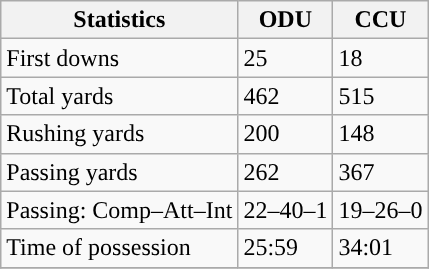<table class="wikitable" style="float: left;">
<tr>
<th>Statistics</th>
<th>ODU</th>
<th>CCU</th>
</tr>
<tr>
<td>First downs</td>
<td>25</td>
<td>18</td>
</tr>
<tr>
<td>Total yards</td>
<td>462</td>
<td>515</td>
</tr>
<tr>
<td>Rushing yards</td>
<td>200</td>
<td>148</td>
</tr>
<tr>
<td>Passing yards</td>
<td>262</td>
<td>367</td>
</tr>
<tr>
<td>Passing: Comp–Att–Int</td>
<td>22–40–1</td>
<td>19–26–0</td>
</tr>
<tr>
<td>Time of possession</td>
<td>25:59</td>
<td>34:01</td>
</tr>
<tr>
</tr>
</table>
